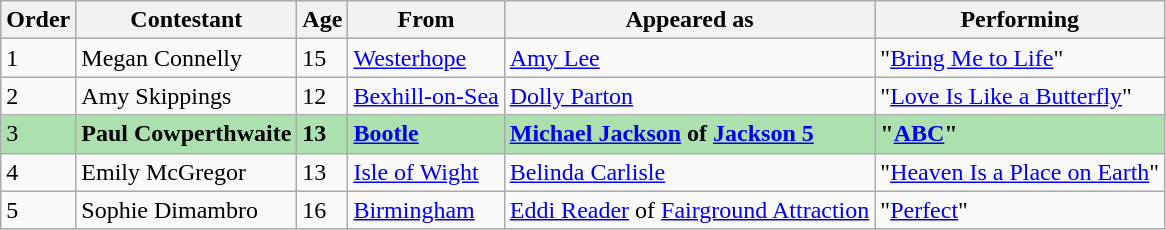<table class="wikitable">
<tr>
<th>Order</th>
<th>Contestant</th>
<th>Age</th>
<th>From</th>
<th>Appeared as</th>
<th>Performing</th>
</tr>
<tr>
<td>1</td>
<td>Megan Connelly</td>
<td>15</td>
<td><a href='#'>Westerhope</a></td>
<td><a href='#'>Amy Lee</a></td>
<td>"<a href='#'>Bring Me to Life</a>"</td>
</tr>
<tr>
<td>2</td>
<td>Amy Skippings</td>
<td>12</td>
<td><a href='#'>Bexhill-on-Sea</a></td>
<td><a href='#'>Dolly Parton</a></td>
<td>"<a href='#'>Love Is Like a Butterfly</a>"</td>
</tr>
<tr style="background:#ACE1AF;">
<td>3</td>
<td><strong>Paul Cowperthwaite</strong></td>
<td><strong>13</strong></td>
<td><strong><a href='#'>Bootle</a></strong></td>
<td><strong><a href='#'>Michael Jackson</a> of <a href='#'>Jackson 5</a></strong></td>
<td><strong>"<a href='#'>ABC</a>"</strong></td>
</tr>
<tr>
<td>4</td>
<td>Emily McGregor</td>
<td>13</td>
<td><a href='#'>Isle of Wight</a></td>
<td><a href='#'>Belinda Carlisle</a></td>
<td>"<a href='#'>Heaven Is a Place on Earth</a>"</td>
</tr>
<tr>
<td>5</td>
<td>Sophie Dimambro</td>
<td>16</td>
<td><a href='#'>Birmingham</a></td>
<td><a href='#'>Eddi Reader</a> of <a href='#'>Fairground Attraction</a></td>
<td>"<a href='#'>Perfect</a>"</td>
</tr>
</table>
